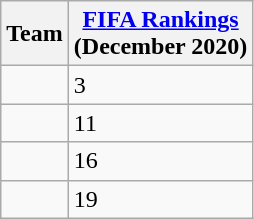<table class="wikitable">
<tr>
<th>Team</th>
<th><a href='#'>FIFA Rankings</a><br>(December 2020)</th>
</tr>
<tr>
<td></td>
<td>3</td>
</tr>
<tr>
<td><s></s></td>
<td>11</td>
</tr>
<tr>
<td><s></s></td>
<td>16</td>
</tr>
<tr>
<td></td>
<td>19</td>
</tr>
</table>
